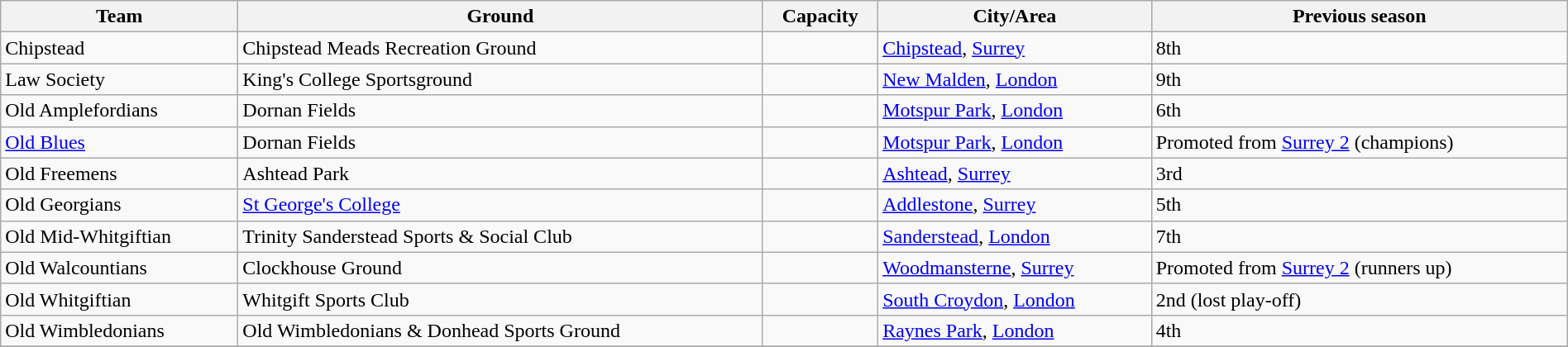<table class="wikitable sortable" width=100%>
<tr>
<th>Team</th>
<th>Ground</th>
<th>Capacity</th>
<th>City/Area</th>
<th>Previous season</th>
</tr>
<tr>
<td>Chipstead</td>
<td>Chipstead Meads Recreation Ground</td>
<td></td>
<td><a href='#'>Chipstead</a>, <a href='#'>Surrey</a></td>
<td>8th</td>
</tr>
<tr>
<td>Law Society</td>
<td>King's College Sportsground</td>
<td></td>
<td><a href='#'>New Malden</a>, <a href='#'>London</a></td>
<td>9th</td>
</tr>
<tr>
<td>Old Amplefordians</td>
<td>Dornan Fields</td>
<td></td>
<td><a href='#'>Motspur Park</a>, <a href='#'>London</a></td>
<td>6th</td>
</tr>
<tr>
<td><a href='#'>Old Blues</a></td>
<td>Dornan Fields</td>
<td></td>
<td><a href='#'>Motspur Park</a>, <a href='#'>London</a></td>
<td>Promoted from <a href='#'>Surrey 2</a> (champions)</td>
</tr>
<tr>
<td>Old Freemens</td>
<td>Ashtead Park</td>
<td></td>
<td><a href='#'>Ashtead</a>, <a href='#'>Surrey</a></td>
<td>3rd</td>
</tr>
<tr>
<td>Old Georgians</td>
<td><a href='#'>St George's College</a></td>
<td></td>
<td><a href='#'>Addlestone</a>, <a href='#'>Surrey</a></td>
<td>5th</td>
</tr>
<tr>
<td>Old Mid-Whitgiftian</td>
<td>Trinity Sanderstead Sports & Social Club</td>
<td></td>
<td><a href='#'>Sanderstead</a>, <a href='#'>London</a></td>
<td>7th</td>
</tr>
<tr>
<td>Old Walcountians</td>
<td>Clockhouse Ground</td>
<td></td>
<td><a href='#'>Woodmansterne</a>, <a href='#'>Surrey</a></td>
<td>Promoted from <a href='#'>Surrey 2</a> (runners up)</td>
</tr>
<tr>
<td>Old Whitgiftian</td>
<td>Whitgift Sports Club</td>
<td></td>
<td><a href='#'>South Croydon</a>, <a href='#'>London</a></td>
<td>2nd (lost play-off)</td>
</tr>
<tr>
<td>Old Wimbledonians</td>
<td>Old Wimbledonians & Donhead Sports Ground</td>
<td></td>
<td><a href='#'>Raynes Park</a>, <a href='#'>London</a></td>
<td>4th</td>
</tr>
<tr>
</tr>
</table>
